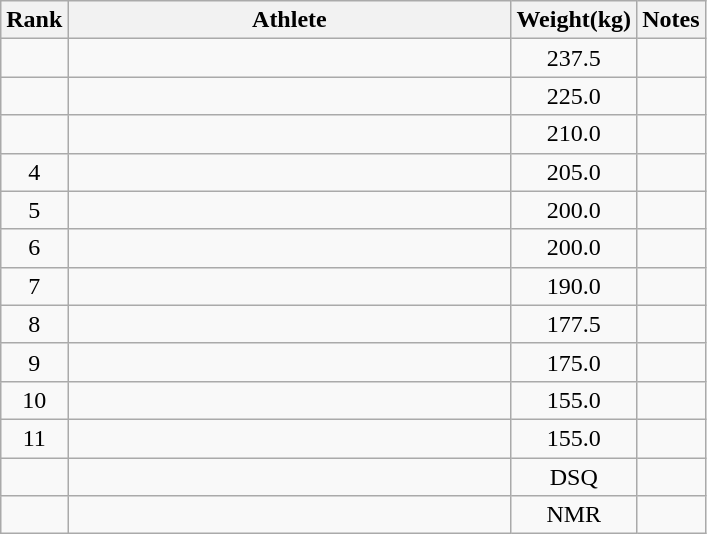<table class="wikitable" style="text-align:center">
<tr>
<th>Rank</th>
<th Style="width:18em">Athlete</th>
<th>Weight(kg)</th>
<th>Notes</th>
</tr>
<tr>
<td></td>
<td style="text-align:left"></td>
<td>237.5</td>
<td></td>
</tr>
<tr>
<td></td>
<td style="text-align:left"></td>
<td>225.0</td>
<td></td>
</tr>
<tr>
<td></td>
<td style="text-align:left"></td>
<td>210.0</td>
<td></td>
</tr>
<tr>
<td>4</td>
<td style="text-align:left"></td>
<td>205.0</td>
<td></td>
</tr>
<tr>
<td>5</td>
<td style="text-align:left"></td>
<td>200.0</td>
<td></td>
</tr>
<tr>
<td>6</td>
<td style="text-align:left"></td>
<td>200.0</td>
<td></td>
</tr>
<tr>
<td>7</td>
<td style="text-align:left"></td>
<td>190.0</td>
<td></td>
</tr>
<tr>
<td>8</td>
<td style="text-align:left"></td>
<td>177.5</td>
<td></td>
</tr>
<tr>
<td>9</td>
<td style="text-align:left"></td>
<td>175.0</td>
<td></td>
</tr>
<tr>
<td>10</td>
<td style="text-align:left"></td>
<td>155.0</td>
<td></td>
</tr>
<tr>
<td>11</td>
<td style="text-align:left"></td>
<td>155.0</td>
<td></td>
</tr>
<tr>
<td></td>
<td style="text-align:left"></td>
<td>DSQ</td>
<td></td>
</tr>
<tr>
<td></td>
<td style="text-align:left"></td>
<td>NMR</td>
<td></td>
</tr>
</table>
